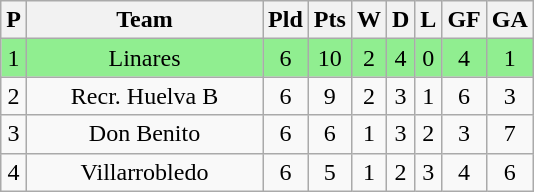<table class="wikitable sortable" style="text-align: center;">
<tr>
<th align="center">P</th>
<th width=150>Team</th>
<th align="center">Pld</th>
<th align="center">Pts</th>
<th align="center">W</th>
<th align="center">D</th>
<th align="center">L</th>
<th align="center">GF</th>
<th align="center">GA</th>
</tr>
<tr align=center style="background:#90EE90;">
<td>1</td>
<td>Linares</td>
<td>6</td>
<td>10</td>
<td>2</td>
<td>4</td>
<td>0</td>
<td>4</td>
<td>1</td>
</tr>
<tr>
<td>2</td>
<td>Recr. Huelva B</td>
<td>6</td>
<td>9</td>
<td>2</td>
<td>3</td>
<td>1</td>
<td>6</td>
<td>3</td>
</tr>
<tr>
<td>3</td>
<td>Don Benito</td>
<td>6</td>
<td>6</td>
<td>1</td>
<td>3</td>
<td>2</td>
<td>3</td>
<td>7</td>
</tr>
<tr>
<td>4</td>
<td>Villarrobledo</td>
<td>6</td>
<td>5</td>
<td>1</td>
<td>2</td>
<td>3</td>
<td>4</td>
<td>6</td>
</tr>
</table>
